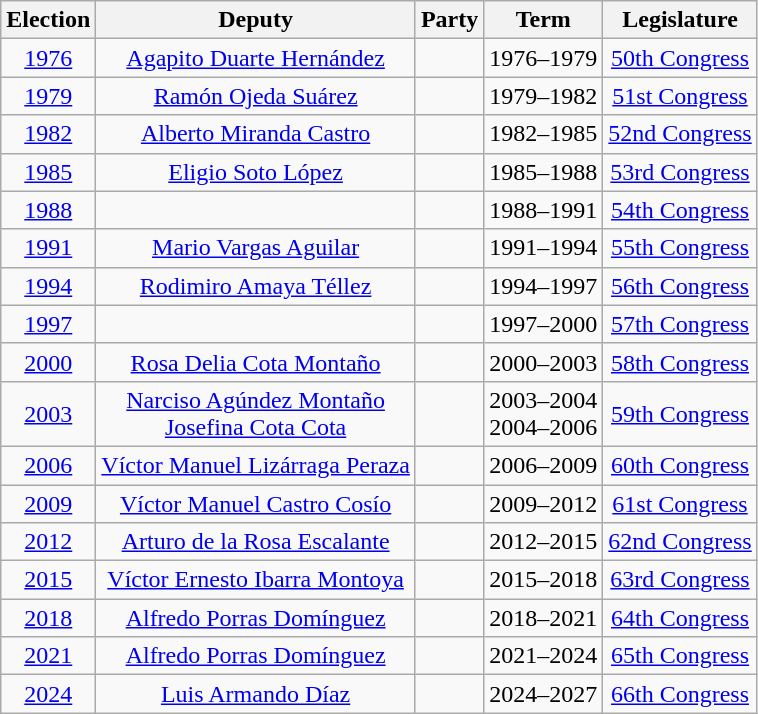<table class="wikitable sortable" style="text-align: center">
<tr>
<th>Election</th>
<th class="unsortable">Deputy</th>
<th class="unsortable">Party</th>
<th class="unsortable">Term</th>
<th class="unsortable">Legislature</th>
</tr>
<tr>
<td><a href='#'>1976</a></td>
<td><a href='#'>Agapito Duarte Hernández</a></td>
<td></td>
<td>1976–1979</td>
<td><a href='#'>50th Congress</a></td>
</tr>
<tr>
<td><a href='#'>1979</a></td>
<td><a href='#'>Ramón Ojeda Suárez</a></td>
<td></td>
<td>1979–1982</td>
<td><a href='#'>51st Congress</a></td>
</tr>
<tr>
<td><a href='#'>1982</a></td>
<td><a href='#'>Alberto Miranda Castro</a></td>
<td></td>
<td>1982–1985</td>
<td><a href='#'>52nd Congress</a></td>
</tr>
<tr>
<td><a href='#'>1985</a></td>
<td><a href='#'>Eligio Soto López</a></td>
<td></td>
<td>1985–1988</td>
<td><a href='#'>53rd Congress</a></td>
</tr>
<tr>
<td><a href='#'>1988</a></td>
<td></td>
<td></td>
<td>1988–1991</td>
<td><a href='#'>54th Congress</a></td>
</tr>
<tr>
<td><a href='#'>1991</a></td>
<td><a href='#'>Mario Vargas Aguilar</a></td>
<td></td>
<td>1991–1994</td>
<td><a href='#'>55th Congress</a></td>
</tr>
<tr>
<td><a href='#'>1994</a></td>
<td><a href='#'>Rodimiro Amaya Téllez</a></td>
<td></td>
<td>1994–1997</td>
<td><a href='#'>56th Congress</a></td>
</tr>
<tr>
<td><a href='#'>1997</a></td>
<td></td>
<td></td>
<td>1997–2000</td>
<td><a href='#'>57th Congress</a></td>
</tr>
<tr>
<td><a href='#'>2000</a></td>
<td><a href='#'>Rosa Delia Cota Montaño</a></td>
<td></td>
<td>2000–2003</td>
<td><a href='#'>58th Congress</a></td>
</tr>
<tr>
<td><a href='#'>2003</a></td>
<td><a href='#'>Narciso Agúndez Montaño</a><br><a href='#'>Josefina Cota Cota</a></td>
<td></td>
<td>2003–2004<br>2004–2006</td>
<td><a href='#'>59th Congress</a></td>
</tr>
<tr>
<td><a href='#'>2006</a></td>
<td><a href='#'>Víctor Manuel Lizárraga Peraza</a></td>
<td></td>
<td>2006–2009</td>
<td><a href='#'>60th Congress</a></td>
</tr>
<tr>
<td><a href='#'>2009</a></td>
<td><a href='#'>Víctor Manuel Castro Cosío</a></td>
<td></td>
<td>2009–2012</td>
<td><a href='#'>61st Congress</a></td>
</tr>
<tr>
<td><a href='#'>2012</a></td>
<td><a href='#'>Arturo de la Rosa Escalante</a></td>
<td></td>
<td>2012–2015</td>
<td><a href='#'>62nd Congress</a></td>
</tr>
<tr>
<td><a href='#'>2015</a></td>
<td><a href='#'>Víctor Ernesto Ibarra Montoya</a></td>
<td></td>
<td>2015–2018</td>
<td><a href='#'>63rd Congress</a></td>
</tr>
<tr>
<td><a href='#'>2018</a></td>
<td><a href='#'>Alfredo Porras Domínguez</a></td>
<td></td>
<td>2018–2021</td>
<td><a href='#'>64th Congress</a></td>
</tr>
<tr>
<td><a href='#'>2021</a></td>
<td><a href='#'>Alfredo Porras Domínguez</a></td>
<td></td>
<td>2021–2024</td>
<td><a href='#'>65th Congress</a></td>
</tr>
<tr>
<td><a href='#'>2024</a></td>
<td><a href='#'>Luis Armando Díaz</a></td>
<td></td>
<td>2024–2027</td>
<td><a href='#'>66th Congress</a></td>
</tr>
</table>
